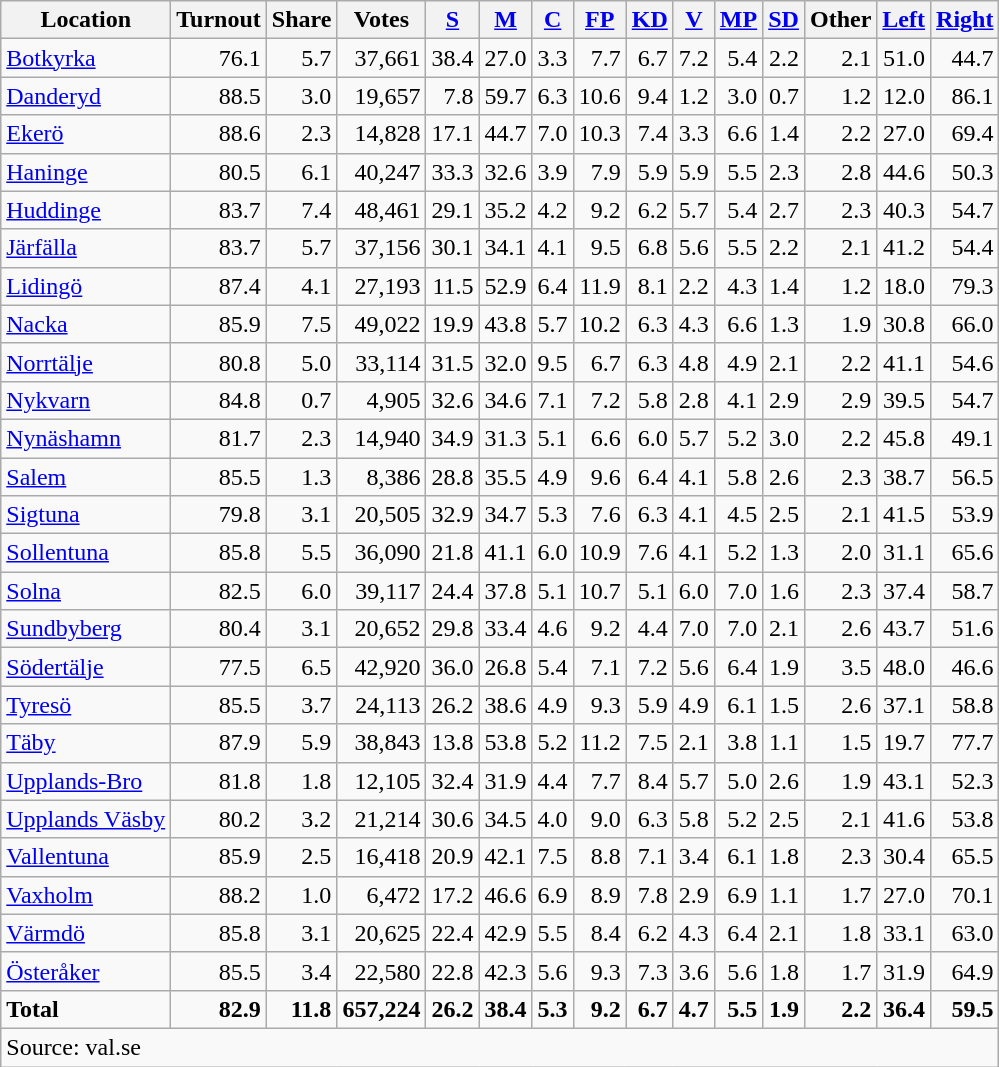<table class="wikitable sortable" style=text-align:right>
<tr>
<th>Location</th>
<th>Turnout</th>
<th>Share</th>
<th>Votes</th>
<th><a href='#'>S</a></th>
<th><a href='#'>M</a></th>
<th><a href='#'>C</a></th>
<th><a href='#'>FP</a></th>
<th><a href='#'>KD</a></th>
<th><a href='#'>V</a></th>
<th><a href='#'>MP</a></th>
<th><a href='#'>SD</a></th>
<th>Other</th>
<th><a href='#'>Left</a></th>
<th><a href='#'>Right</a></th>
</tr>
<tr>
<td align=left><a href='#'>Botkyrka</a></td>
<td>76.1</td>
<td>5.7</td>
<td>37,661</td>
<td>38.4</td>
<td>27.0</td>
<td>3.3</td>
<td>7.7</td>
<td>6.7</td>
<td>7.2</td>
<td>5.4</td>
<td>2.2</td>
<td>2.1</td>
<td>51.0</td>
<td>44.7</td>
</tr>
<tr>
<td align=left><a href='#'>Danderyd</a></td>
<td>88.5</td>
<td>3.0</td>
<td>19,657</td>
<td>7.8</td>
<td>59.7</td>
<td>6.3</td>
<td>10.6</td>
<td>9.4</td>
<td>1.2</td>
<td>3.0</td>
<td>0.7</td>
<td>1.2</td>
<td>12.0</td>
<td>86.1</td>
</tr>
<tr>
<td align=left><a href='#'>Ekerö</a></td>
<td>88.6</td>
<td>2.3</td>
<td>14,828</td>
<td>17.1</td>
<td>44.7</td>
<td>7.0</td>
<td>10.3</td>
<td>7.4</td>
<td>3.3</td>
<td>6.6</td>
<td>1.4</td>
<td>2.2</td>
<td>27.0</td>
<td>69.4</td>
</tr>
<tr>
<td align=left><a href='#'>Haninge</a></td>
<td>80.5</td>
<td>6.1</td>
<td>40,247</td>
<td>33.3</td>
<td>32.6</td>
<td>3.9</td>
<td>7.9</td>
<td>5.9</td>
<td>5.9</td>
<td>5.5</td>
<td>2.3</td>
<td>2.8</td>
<td>44.6</td>
<td>50.3</td>
</tr>
<tr>
<td align=left><a href='#'>Huddinge</a></td>
<td>83.7</td>
<td>7.4</td>
<td>48,461</td>
<td>29.1</td>
<td>35.2</td>
<td>4.2</td>
<td>9.2</td>
<td>6.2</td>
<td>5.7</td>
<td>5.4</td>
<td>2.7</td>
<td>2.3</td>
<td>40.3</td>
<td>54.7</td>
</tr>
<tr>
<td align=left><a href='#'>Järfälla</a></td>
<td>83.7</td>
<td>5.7</td>
<td>37,156</td>
<td>30.1</td>
<td>34.1</td>
<td>4.1</td>
<td>9.5</td>
<td>6.8</td>
<td>5.6</td>
<td>5.5</td>
<td>2.2</td>
<td>2.1</td>
<td>41.2</td>
<td>54.4</td>
</tr>
<tr>
<td align=left><a href='#'>Lidingö</a></td>
<td>87.4</td>
<td>4.1</td>
<td>27,193</td>
<td>11.5</td>
<td>52.9</td>
<td>6.4</td>
<td>11.9</td>
<td>8.1</td>
<td>2.2</td>
<td>4.3</td>
<td>1.4</td>
<td>1.2</td>
<td>18.0</td>
<td>79.3</td>
</tr>
<tr>
<td align=left><a href='#'>Nacka</a></td>
<td>85.9</td>
<td>7.5</td>
<td>49,022</td>
<td>19.9</td>
<td>43.8</td>
<td>5.7</td>
<td>10.2</td>
<td>6.3</td>
<td>4.3</td>
<td>6.6</td>
<td>1.3</td>
<td>1.9</td>
<td>30.8</td>
<td>66.0</td>
</tr>
<tr>
<td align=left><a href='#'>Norrtälje</a></td>
<td>80.8</td>
<td>5.0</td>
<td>33,114</td>
<td>31.5</td>
<td>32.0</td>
<td>9.5</td>
<td>6.7</td>
<td>6.3</td>
<td>4.8</td>
<td>4.9</td>
<td>2.1</td>
<td>2.2</td>
<td>41.1</td>
<td>54.6</td>
</tr>
<tr>
<td align=left><a href='#'>Nykvarn</a></td>
<td>84.8</td>
<td>0.7</td>
<td>4,905</td>
<td>32.6</td>
<td>34.6</td>
<td>7.1</td>
<td>7.2</td>
<td>5.8</td>
<td>2.8</td>
<td>4.1</td>
<td>2.9</td>
<td>2.9</td>
<td>39.5</td>
<td>54.7</td>
</tr>
<tr>
<td align=left><a href='#'>Nynäshamn</a></td>
<td>81.7</td>
<td>2.3</td>
<td>14,940</td>
<td>34.9</td>
<td>31.3</td>
<td>5.1</td>
<td>6.6</td>
<td>6.0</td>
<td>5.7</td>
<td>5.2</td>
<td>3.0</td>
<td>2.2</td>
<td>45.8</td>
<td>49.1</td>
</tr>
<tr>
<td align=left><a href='#'>Salem</a></td>
<td>85.5</td>
<td>1.3</td>
<td>8,386</td>
<td>28.8</td>
<td>35.5</td>
<td>4.9</td>
<td>9.6</td>
<td>6.4</td>
<td>4.1</td>
<td>5.8</td>
<td>2.6</td>
<td>2.3</td>
<td>38.7</td>
<td>56.5</td>
</tr>
<tr>
<td align=left><a href='#'>Sigtuna</a></td>
<td>79.8</td>
<td>3.1</td>
<td>20,505</td>
<td>32.9</td>
<td>34.7</td>
<td>5.3</td>
<td>7.6</td>
<td>6.3</td>
<td>4.1</td>
<td>4.5</td>
<td>2.5</td>
<td>2.1</td>
<td>41.5</td>
<td>53.9</td>
</tr>
<tr>
<td align=left><a href='#'>Sollentuna</a></td>
<td>85.8</td>
<td>5.5</td>
<td>36,090</td>
<td>21.8</td>
<td>41.1</td>
<td>6.0</td>
<td>10.9</td>
<td>7.6</td>
<td>4.1</td>
<td>5.2</td>
<td>1.3</td>
<td>2.0</td>
<td>31.1</td>
<td>65.6</td>
</tr>
<tr>
<td align=left><a href='#'>Solna</a></td>
<td>82.5</td>
<td>6.0</td>
<td>39,117</td>
<td>24.4</td>
<td>37.8</td>
<td>5.1</td>
<td>10.7</td>
<td>5.1</td>
<td>6.0</td>
<td>7.0</td>
<td>1.6</td>
<td>2.3</td>
<td>37.4</td>
<td>58.7</td>
</tr>
<tr>
<td align=left><a href='#'>Sundbyberg</a></td>
<td>80.4</td>
<td>3.1</td>
<td>20,652</td>
<td>29.8</td>
<td>33.4</td>
<td>4.6</td>
<td>9.2</td>
<td>4.4</td>
<td>7.0</td>
<td>7.0</td>
<td>2.1</td>
<td>2.6</td>
<td>43.7</td>
<td>51.6</td>
</tr>
<tr>
<td align=left><a href='#'>Södertälje</a></td>
<td>77.5</td>
<td>6.5</td>
<td>42,920</td>
<td>36.0</td>
<td>26.8</td>
<td>5.4</td>
<td>7.1</td>
<td>7.2</td>
<td>5.6</td>
<td>6.4</td>
<td>1.9</td>
<td>3.5</td>
<td>48.0</td>
<td>46.6</td>
</tr>
<tr>
<td align=left><a href='#'>Tyresö</a></td>
<td>85.5</td>
<td>3.7</td>
<td>24,113</td>
<td>26.2</td>
<td>38.6</td>
<td>4.9</td>
<td>9.3</td>
<td>5.9</td>
<td>4.9</td>
<td>6.1</td>
<td>1.5</td>
<td>2.6</td>
<td>37.1</td>
<td>58.8</td>
</tr>
<tr>
<td align=left><a href='#'>Täby</a></td>
<td>87.9</td>
<td>5.9</td>
<td>38,843</td>
<td>13.8</td>
<td>53.8</td>
<td>5.2</td>
<td>11.2</td>
<td>7.5</td>
<td>2.1</td>
<td>3.8</td>
<td>1.1</td>
<td>1.5</td>
<td>19.7</td>
<td>77.7</td>
</tr>
<tr>
<td align=left><a href='#'>Upplands-Bro</a></td>
<td>81.8</td>
<td>1.8</td>
<td>12,105</td>
<td>32.4</td>
<td>31.9</td>
<td>4.4</td>
<td>7.7</td>
<td>8.4</td>
<td>5.7</td>
<td>5.0</td>
<td>2.6</td>
<td>1.9</td>
<td>43.1</td>
<td>52.3</td>
</tr>
<tr>
<td align=left><a href='#'>Upplands Väsby</a></td>
<td>80.2</td>
<td>3.2</td>
<td>21,214</td>
<td>30.6</td>
<td>34.5</td>
<td>4.0</td>
<td>9.0</td>
<td>6.3</td>
<td>5.8</td>
<td>5.2</td>
<td>2.5</td>
<td>2.1</td>
<td>41.6</td>
<td>53.8</td>
</tr>
<tr>
<td align=left><a href='#'>Vallentuna</a></td>
<td>85.9</td>
<td>2.5</td>
<td>16,418</td>
<td>20.9</td>
<td>42.1</td>
<td>7.5</td>
<td>8.8</td>
<td>7.1</td>
<td>3.4</td>
<td>6.1</td>
<td>1.8</td>
<td>2.3</td>
<td>30.4</td>
<td>65.5</td>
</tr>
<tr>
<td align=left><a href='#'>Vaxholm</a></td>
<td>88.2</td>
<td>1.0</td>
<td>6,472</td>
<td>17.2</td>
<td>46.6</td>
<td>6.9</td>
<td>8.9</td>
<td>7.8</td>
<td>2.9</td>
<td>6.9</td>
<td>1.1</td>
<td>1.7</td>
<td>27.0</td>
<td>70.1</td>
</tr>
<tr>
<td align=left><a href='#'>Värmdö</a></td>
<td>85.8</td>
<td>3.1</td>
<td>20,625</td>
<td>22.4</td>
<td>42.9</td>
<td>5.5</td>
<td>8.4</td>
<td>6.2</td>
<td>4.3</td>
<td>6.4</td>
<td>2.1</td>
<td>1.8</td>
<td>33.1</td>
<td>63.0</td>
</tr>
<tr>
<td align=left><a href='#'>Österåker</a></td>
<td>85.5</td>
<td>3.4</td>
<td>22,580</td>
<td>22.8</td>
<td>42.3</td>
<td>5.6</td>
<td>9.3</td>
<td>7.3</td>
<td>3.6</td>
<td>5.6</td>
<td>1.8</td>
<td>1.7</td>
<td>31.9</td>
<td>64.9</td>
</tr>
<tr>
<td align=left><strong>Total</strong></td>
<td><strong>82.9</strong></td>
<td><strong>11.8</strong></td>
<td><strong>657,224</strong></td>
<td><strong>26.2</strong></td>
<td><strong>38.4</strong></td>
<td><strong>5.3</strong></td>
<td><strong>9.2</strong></td>
<td><strong>6.7</strong></td>
<td><strong>4.7</strong></td>
<td><strong>5.5</strong></td>
<td><strong>1.9</strong></td>
<td><strong>2.2</strong></td>
<td><strong>36.4</strong></td>
<td><strong>59.5</strong></td>
</tr>
<tr>
<td align=left colspan=15>Source: val.se </td>
</tr>
</table>
